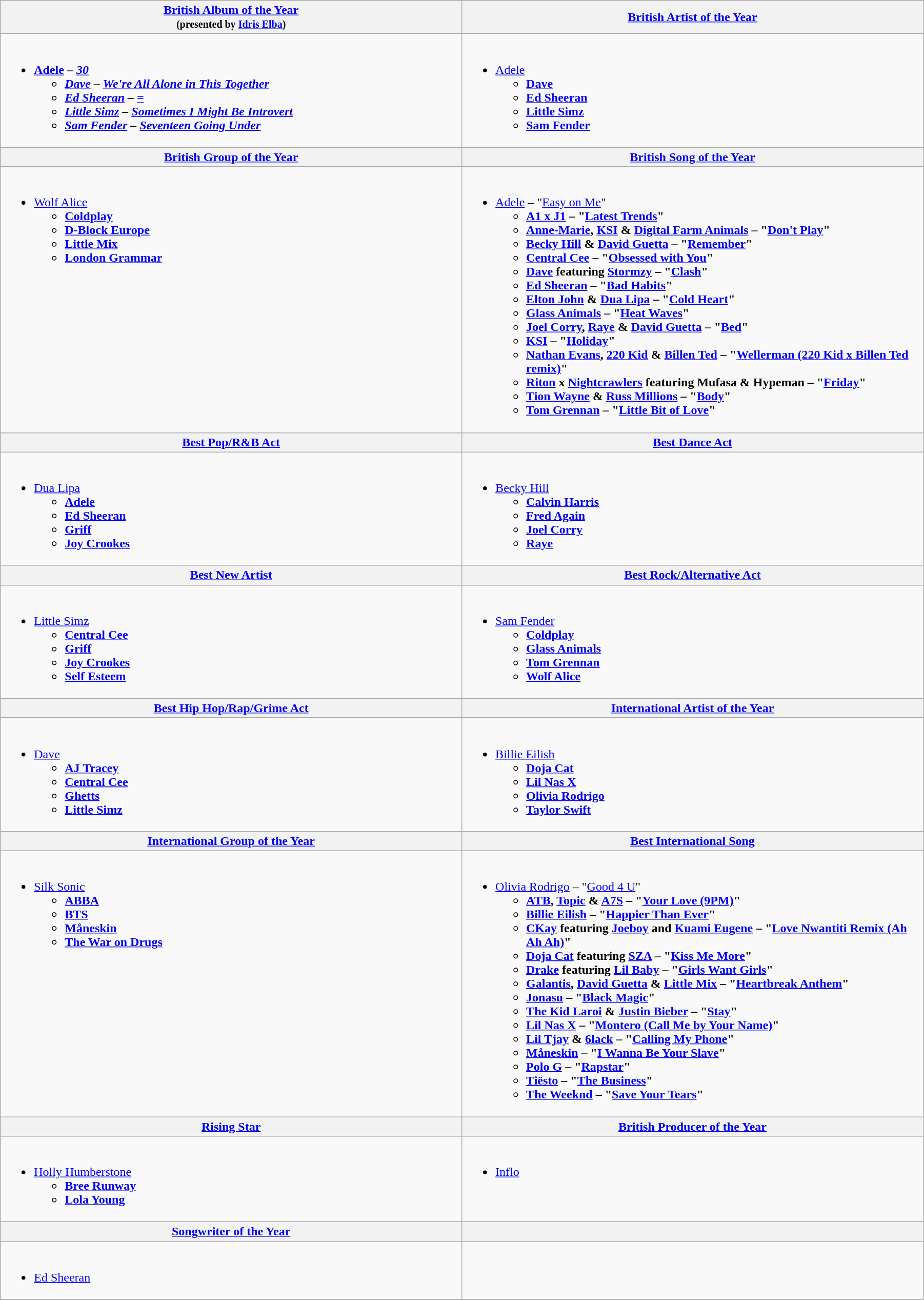<table class="wikitable" style="width:95%">
<tr>
<th width="50%"><a href='#'>British Album of the Year</a><br><small>(presented by <a href='#'>Idris Elba</a>)</small></th>
<th width="50%"><a href='#'>British Artist of the Year</a><br></th>
</tr>
<tr>
<td valign="top"><br><ul><li><strong><a href='#'>Adele</a> – <em><a href='#'>30</a><strong><em><ul><li><a href='#'>Dave</a> – </em><a href='#'>We're All Alone in This Together</a><em></li><li><a href='#'>Ed Sheeran</a> – </em><a href='#'>=</a><em></li><li><a href='#'>Little Simz</a> – </em><a href='#'>Sometimes I Might Be Introvert</a><em></li><li><a href='#'>Sam Fender</a> – </em><a href='#'>Seventeen Going Under</a><em></li></ul></li></ul></td>
<td valign="top"><br><ul><li></strong><a href='#'>Adele</a><strong><ul><li><a href='#'>Dave</a></li><li><a href='#'>Ed Sheeran</a></li><li><a href='#'>Little Simz</a></li><li><a href='#'>Sam Fender</a></li></ul></li></ul></td>
</tr>
<tr>
<th width="50%"><a href='#'>British Group of the Year</a><br></th>
<th width="50%"><a href='#'>British Song of the Year</a><br></th>
</tr>
<tr>
<td valign="top"><br><ul><li></strong><a href='#'>Wolf Alice</a><strong><ul><li><a href='#'>Coldplay</a></li><li><a href='#'>D-Block Europe</a></li><li><a href='#'>Little Mix</a></li><li><a href='#'>London Grammar</a></li></ul></li></ul></td>
<td valign="top"><br><ul><li></strong><a href='#'>Adele</a> – "<a href='#'>Easy on Me</a>"<strong><ul><li><a href='#'>A1 x J1</a> – "<a href='#'>Latest Trends</a>"</li><li><a href='#'>Anne-Marie</a>, <a href='#'>KSI</a> & <a href='#'>Digital Farm Animals</a> – "<a href='#'>Don't Play</a>"</li><li><a href='#'>Becky Hill</a> & <a href='#'>David Guetta</a> – "<a href='#'>Remember</a>"</li><li><a href='#'>Central Cee</a> – "<a href='#'>Obsessed with You</a>"</li><li><a href='#'>Dave</a> featuring <a href='#'>Stormzy</a> – "<a href='#'>Clash</a>"</li><li><a href='#'>Ed Sheeran</a> – "<a href='#'>Bad Habits</a>"</li><li><a href='#'>Elton John</a> & <a href='#'>Dua Lipa</a> – "<a href='#'>Cold Heart</a>"</li><li><a href='#'>Glass Animals</a> – "<a href='#'>Heat Waves</a>"</li><li><a href='#'>Joel Corry</a>, <a href='#'>Raye</a> & <a href='#'>David Guetta</a> – "<a href='#'>Bed</a>"</li><li><a href='#'>KSI</a> – "<a href='#'>Holiday</a>"</li><li><a href='#'>Nathan Evans</a>, <a href='#'>220 Kid</a> & <a href='#'>Billen Ted</a> – "<a href='#'>Wellerman (220 Kid x Billen Ted remix)</a>"</li><li><a href='#'>Riton</a> x <a href='#'>Nightcrawlers</a> featuring Mufasa & Hypeman – "<a href='#'>Friday</a>"</li><li><a href='#'>Tion Wayne</a> & <a href='#'>Russ Millions</a> – "<a href='#'>Body</a>"</li><li><a href='#'>Tom Grennan</a> – "<a href='#'>Little Bit of Love</a>"</li></ul></li></ul></td>
</tr>
<tr>
<th width="50%"><a href='#'>Best Pop/R&B Act</a><br></th>
<th width="50%"><a href='#'>Best Dance Act</a><br></th>
</tr>
<tr>
<td valign="top"><br><ul><li></strong><a href='#'>Dua Lipa</a><strong><ul><li><a href='#'>Adele</a></li><li><a href='#'>Ed Sheeran</a></li><li><a href='#'>Griff</a></li><li><a href='#'>Joy Crookes</a></li></ul></li></ul></td>
<td valign="top"><br><ul><li></strong><a href='#'>Becky Hill</a><strong><ul><li><a href='#'>Calvin Harris</a></li><li><a href='#'>Fred Again</a></li><li><a href='#'>Joel Corry</a></li><li><a href='#'>Raye</a></li></ul></li></ul></td>
</tr>
<tr>
<th width="50%"><a href='#'>Best New Artist</a><br></th>
<th width="50%"><a href='#'>Best Rock/Alternative Act</a><br></th>
</tr>
<tr>
<td valign="top"><br><ul><li></strong><a href='#'>Little Simz</a><strong><ul><li><a href='#'>Central Cee</a></li><li><a href='#'>Griff</a></li><li><a href='#'>Joy Crookes</a></li><li><a href='#'>Self Esteem</a></li></ul></li></ul></td>
<td valign="top"><br><ul><li></strong><a href='#'>Sam Fender</a><strong><ul><li><a href='#'>Coldplay</a></li><li><a href='#'>Glass Animals</a></li><li><a href='#'>Tom Grennan</a></li><li><a href='#'>Wolf Alice</a></li></ul></li></ul></td>
</tr>
<tr>
<th width="50%"><a href='#'>Best Hip Hop/Rap/Grime Act</a><br></th>
<th width="50%"><a href='#'>International Artist of the Year</a><br></th>
</tr>
<tr>
<td valign="top"><br><ul><li></strong><a href='#'>Dave</a><strong><ul><li><a href='#'>AJ Tracey</a></li><li><a href='#'>Central Cee</a></li><li><a href='#'>Ghetts</a></li><li><a href='#'>Little Simz</a></li></ul></li></ul></td>
<td valign="top"><br><ul><li></strong><a href='#'>Billie Eilish</a><strong><ul><li><a href='#'>Doja Cat</a></li><li><a href='#'>Lil Nas X</a></li><li><a href='#'>Olivia Rodrigo</a></li><li><a href='#'>Taylor Swift</a></li></ul></li></ul></td>
</tr>
<tr>
<th width="50%"><a href='#'>International Group of the Year</a><br></th>
<th width="50%"><a href='#'>Best International Song</a><br></th>
</tr>
<tr>
<td valign="top"><br><ul><li></strong><a href='#'>Silk Sonic</a><strong><ul><li><a href='#'>ABBA</a></li><li><a href='#'>BTS</a></li><li><a href='#'>Måneskin</a></li><li><a href='#'>The War on Drugs</a></li></ul></li></ul></td>
<td valign="top"><br><ul><li></strong><a href='#'>Olivia Rodrigo</a> – "<a href='#'>Good 4 U</a>"<strong><ul><li><a href='#'>ATB</a>, <a href='#'>Topic</a> & <a href='#'>A7S</a> – "<a href='#'>Your Love (9PM)</a>"</li><li><a href='#'>Billie Eilish</a> – "<a href='#'>Happier Than Ever</a>"</li><li><a href='#'>CKay</a> featuring <a href='#'>Joeboy</a> and <a href='#'>Kuami Eugene</a> – "<a href='#'>Love Nwantiti Remix (Ah Ah Ah)</a>"</li><li><a href='#'>Doja Cat</a> featuring <a href='#'>SZA</a> – "<a href='#'>Kiss Me More</a>"</li><li><a href='#'>Drake</a> featuring <a href='#'>Lil Baby</a> – "<a href='#'>Girls Want Girls</a>"</li><li><a href='#'>Galantis</a>, <a href='#'>David Guetta</a> & <a href='#'>Little Mix</a> – "<a href='#'>Heartbreak Anthem</a>"</li><li><a href='#'>Jonasu</a> – "<a href='#'>Black Magic</a>"</li><li><a href='#'>The Kid Laroi</a> & <a href='#'>Justin Bieber</a> – "<a href='#'>Stay</a>"</li><li><a href='#'>Lil Nas X</a> – "<a href='#'>Montero (Call Me by Your Name)</a>"</li><li><a href='#'>Lil Tjay</a> & <a href='#'>6lack</a> – "<a href='#'>Calling My Phone</a>"</li><li><a href='#'>Måneskin</a> – "<a href='#'>I Wanna Be Your Slave</a>"</li><li><a href='#'>Polo G</a> – "<a href='#'>Rapstar</a>"</li><li><a href='#'>Tiësto</a> – "<a href='#'>The Business</a>"</li><li><a href='#'>The Weeknd</a> – "<a href='#'>Save Your Tears</a>"</li></ul></li></ul></td>
</tr>
<tr>
<th width="50%"><a href='#'>Rising Star</a><br></th>
<th width="50%"><a href='#'>British Producer of the Year</a></th>
</tr>
<tr>
<td valign="top"><br><ul><li></strong><a href='#'>Holly Humberstone</a><strong><ul><li><a href='#'>Bree Runway</a></li><li><a href='#'>Lola Young</a></li></ul></li></ul></td>
<td valign="top"><br><ul><li></strong><a href='#'>Inflo</a><strong></li></ul></td>
</tr>
<tr>
<th width="50%"><a href='#'>Songwriter of the Year</a><br></th>
<th width="50%"></th>
</tr>
<tr>
<td valign="top"><br><ul><li></strong><a href='#'>Ed Sheeran</a><strong></li></ul></td>
<td valign="top"></td>
</tr>
<tr>
</tr>
</table>
